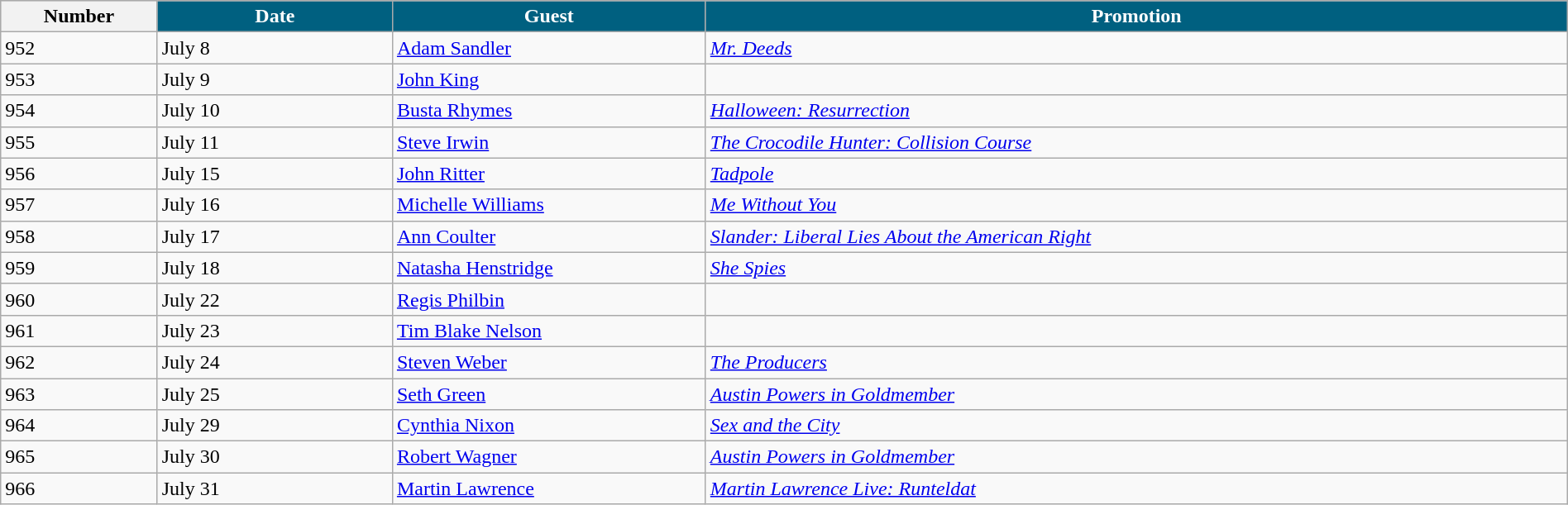<table class="wikitable" width="100%">
<tr bgcolor="#CCCCCC">
<th>Number</th>
<th width="15%" style="background:#006080; color:#FFFFFF">Date</th>
<th width="20%" style="background:#006080; color:#FFFFFF">Guest</th>
<th width="55%" style="background:#006080; color:#FFFFFF">Promotion</th>
</tr>
<tr>
<td>952</td>
<td>July 8</td>
<td><a href='#'>Adam Sandler</a></td>
<td><em><a href='#'>Mr. Deeds</a></em></td>
</tr>
<tr>
<td>953</td>
<td>July 9</td>
<td><a href='#'>John King</a></td>
<td></td>
</tr>
<tr>
<td>954</td>
<td>July 10</td>
<td><a href='#'>Busta Rhymes</a></td>
<td><em><a href='#'>Halloween: Resurrection</a></em></td>
</tr>
<tr>
<td>955</td>
<td>July 11</td>
<td><a href='#'>Steve Irwin</a></td>
<td><em><a href='#'>The Crocodile Hunter: Collision Course</a></em></td>
</tr>
<tr>
<td>956</td>
<td>July 15</td>
<td><a href='#'>John Ritter</a></td>
<td><em><a href='#'>Tadpole</a></em></td>
</tr>
<tr>
<td>957</td>
<td>July 16</td>
<td><a href='#'>Michelle Williams</a></td>
<td><em><a href='#'>Me Without You</a></em></td>
</tr>
<tr>
<td>958</td>
<td>July 17</td>
<td><a href='#'>Ann Coulter</a></td>
<td><em><a href='#'>Slander: Liberal Lies About the American Right</a></em></td>
</tr>
<tr>
<td>959</td>
<td>July 18</td>
<td><a href='#'>Natasha Henstridge</a></td>
<td><em><a href='#'>She Spies</a></em></td>
</tr>
<tr>
<td>960</td>
<td>July 22</td>
<td><a href='#'>Regis Philbin</a></td>
<td></td>
</tr>
<tr>
<td>961</td>
<td>July 23</td>
<td><a href='#'>Tim Blake Nelson</a></td>
<td></td>
</tr>
<tr>
<td>962</td>
<td>July 24</td>
<td><a href='#'>Steven Weber</a></td>
<td><a href='#'><em>The Producers</em></a></td>
</tr>
<tr>
<td>963</td>
<td>July 25</td>
<td><a href='#'>Seth Green</a></td>
<td><em><a href='#'>Austin Powers in Goldmember</a></em></td>
</tr>
<tr>
<td>964</td>
<td>July 29</td>
<td><a href='#'>Cynthia Nixon</a></td>
<td><em><a href='#'>Sex and the City</a></em></td>
</tr>
<tr>
<td>965</td>
<td>July 30</td>
<td><a href='#'>Robert Wagner</a></td>
<td><em><a href='#'>Austin Powers in Goldmember</a></em></td>
</tr>
<tr>
<td>966</td>
<td>July 31</td>
<td><a href='#'>Martin Lawrence</a></td>
<td><em><a href='#'>Martin Lawrence Live: Runteldat</a></em></td>
</tr>
</table>
